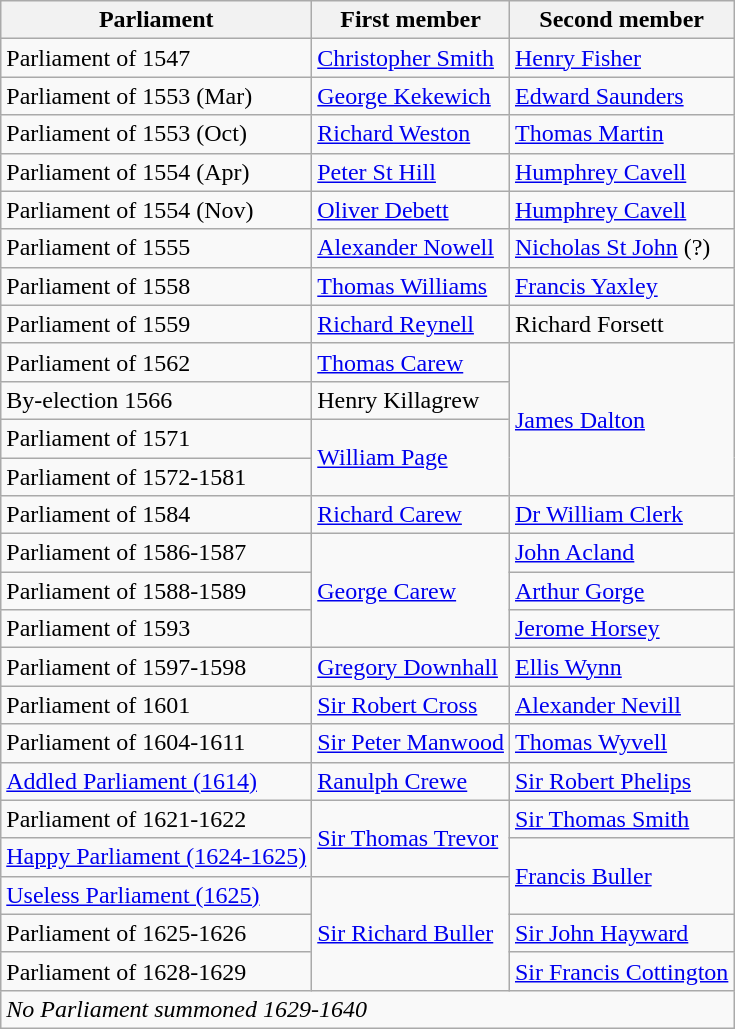<table class="wikitable">
<tr>
<th>Parliament</th>
<th>First member</th>
<th>Second member</th>
</tr>
<tr>
<td>Parliament of 1547</td>
<td><a href='#'>Christopher Smith</a></td>
<td><a href='#'>Henry Fisher</a></td>
</tr>
<tr>
<td>Parliament of 1553 (Mar)</td>
<td><a href='#'>George Kekewich</a></td>
<td><a href='#'>Edward Saunders</a></td>
</tr>
<tr>
<td>Parliament of 1553 (Oct)</td>
<td><a href='#'>Richard Weston</a></td>
<td><a href='#'>Thomas Martin</a></td>
</tr>
<tr>
<td>Parliament of 1554 (Apr)</td>
<td><a href='#'>Peter St Hill</a></td>
<td><a href='#'>Humphrey Cavell</a></td>
</tr>
<tr>
<td>Parliament of 1554 (Nov)</td>
<td><a href='#'>Oliver Debett</a></td>
<td><a href='#'>Humphrey Cavell</a></td>
</tr>
<tr>
<td>Parliament of 1555</td>
<td><a href='#'>Alexander Nowell</a></td>
<td><a href='#'>Nicholas St John</a> (?)</td>
</tr>
<tr>
<td>Parliament of 1558</td>
<td><a href='#'>Thomas Williams</a></td>
<td><a href='#'>Francis Yaxley</a></td>
</tr>
<tr>
<td>Parliament of 1559</td>
<td><a href='#'>Richard Reynell</a></td>
<td>Richard Forsett</td>
</tr>
<tr>
<td>Parliament of 1562</td>
<td><a href='#'>Thomas Carew</a></td>
<td rowspan="4"><a href='#'>James Dalton</a></td>
</tr>
<tr>
<td>By-election 1566</td>
<td>Henry Killagrew</td>
</tr>
<tr>
<td>Parliament of 1571</td>
<td rowspan="2"><a href='#'>William Page</a></td>
</tr>
<tr>
<td>Parliament of 1572-1581</td>
</tr>
<tr>
<td>Parliament of 1584</td>
<td><a href='#'>Richard Carew</a></td>
<td><a href='#'>Dr William Clerk</a></td>
</tr>
<tr>
<td>Parliament of 1586-1587</td>
<td rowspan="3"><a href='#'>George Carew</a></td>
<td><a href='#'>John Acland</a></td>
</tr>
<tr>
<td>Parliament of 1588-1589</td>
<td><a href='#'>Arthur Gorge</a></td>
</tr>
<tr>
<td>Parliament of 1593</td>
<td><a href='#'>Jerome Horsey</a></td>
</tr>
<tr>
<td>Parliament of 1597-1598</td>
<td><a href='#'>Gregory Downhall</a></td>
<td><a href='#'>Ellis Wynn</a></td>
</tr>
<tr>
<td>Parliament of 1601</td>
<td><a href='#'>Sir Robert Cross</a></td>
<td><a href='#'>Alexander Nevill</a></td>
</tr>
<tr>
<td>Parliament of 1604-1611</td>
<td><a href='#'>Sir Peter Manwood</a></td>
<td><a href='#'>Thomas Wyvell</a></td>
</tr>
<tr>
<td><a href='#'>Addled Parliament (1614)</a></td>
<td><a href='#'>Ranulph Crewe</a></td>
<td><a href='#'>Sir Robert Phelips</a></td>
</tr>
<tr>
<td>Parliament of 1621-1622</td>
<td rowspan="2"><a href='#'>Sir Thomas Trevor</a></td>
<td><a href='#'>Sir Thomas Smith</a></td>
</tr>
<tr>
<td><a href='#'>Happy Parliament (1624-1625)</a></td>
<td rowspan="2"><a href='#'>Francis Buller</a></td>
</tr>
<tr>
<td><a href='#'>Useless Parliament (1625)</a></td>
<td rowspan="3"><a href='#'>Sir Richard Buller</a></td>
</tr>
<tr>
<td>Parliament of 1625-1626</td>
<td><a href='#'>Sir John Hayward</a></td>
</tr>
<tr>
<td>Parliament of 1628-1629</td>
<td><a href='#'>Sir Francis Cottington</a></td>
</tr>
<tr>
<td colspan="4"><em>No Parliament summoned 1629-1640</em></td>
</tr>
</table>
